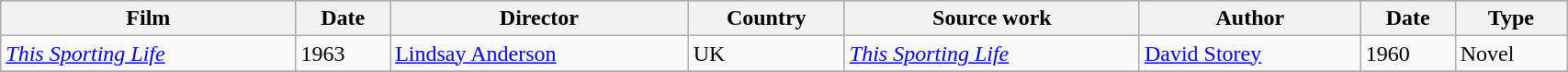<table class="wikitable" style=width:90%>
<tr style="background:#CCCCCC;">
<th>Film</th>
<th>Date</th>
<th>Director</th>
<th>Country</th>
<th>Source work</th>
<th>Author</th>
<th>Date</th>
<th>Type</th>
</tr>
<tr>
<td><em><a href='#'>This Sporting Life</a></em></td>
<td>1963</td>
<td><a href='#'>Lindsay Anderson</a></td>
<td>UK</td>
<td><em><a href='#'>This Sporting Life</a></em></td>
<td><a href='#'>David Storey</a></td>
<td>1960</td>
<td>Novel</td>
</tr>
<tr>
</tr>
</table>
